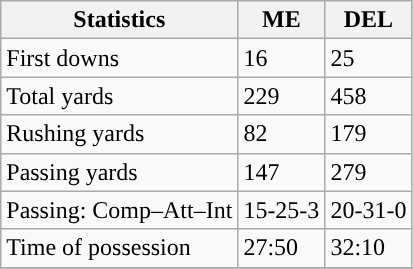<table class="wikitable" style="float: left;">
<tr>
<th>Statistics</th>
<th>ME</th>
<th>DEL</th>
</tr>
<tr>
<td>First downs</td>
<td>16</td>
<td>25</td>
</tr>
<tr>
<td>Total yards</td>
<td>229</td>
<td>458</td>
</tr>
<tr>
<td>Rushing yards</td>
<td>82</td>
<td>179</td>
</tr>
<tr>
<td>Passing yards</td>
<td>147</td>
<td>279</td>
</tr>
<tr>
<td>Passing: Comp–Att–Int</td>
<td>15-25-3</td>
<td>20-31-0</td>
</tr>
<tr>
<td>Time of possession</td>
<td>27:50</td>
<td>32:10</td>
</tr>
<tr>
</tr>
</table>
